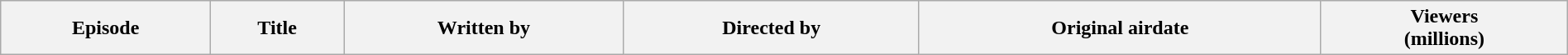<table class="wikitable plainrowheaders" style="width:100%;">
<tr>
<th>Episode</th>
<th>Title</th>
<th>Written by</th>
<th>Directed by</th>
<th>Original airdate</th>
<th>Viewers<br>(millions)<br>






</th>
</tr>
</table>
